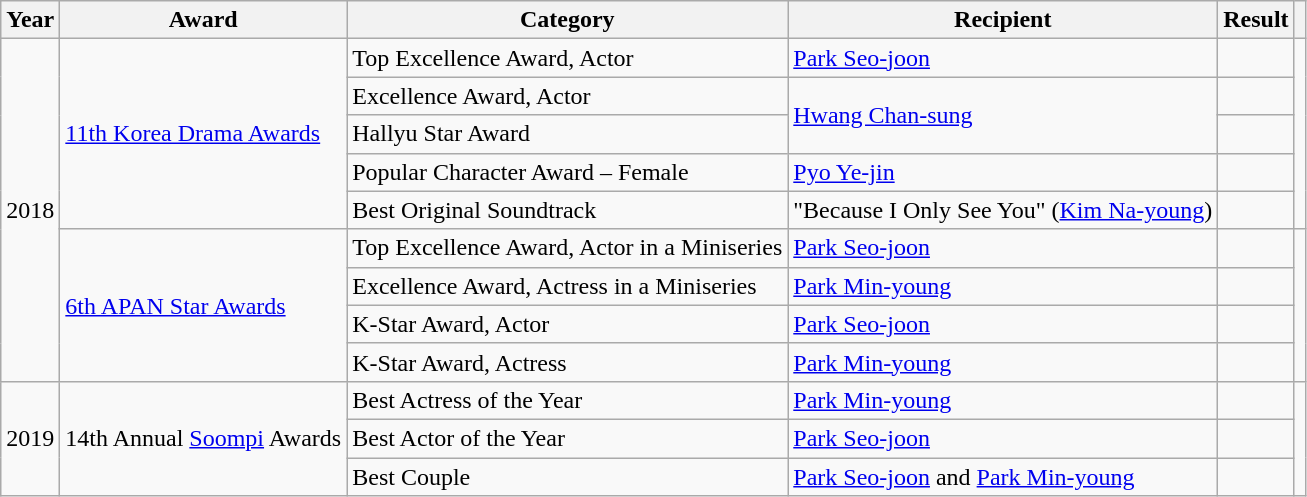<table class="wikitable sortable">
<tr>
<th>Year</th>
<th>Award</th>
<th>Category</th>
<th>Recipient</th>
<th>Result</th>
<th class="unsortable"></th>
</tr>
<tr>
<td rowspan=9>2018</td>
<td rowspan=5><a href='#'>11th Korea Drama Awards</a></td>
<td>Top Excellence Award, Actor</td>
<td><a href='#'>Park Seo-joon</a></td>
<td></td>
<td rowspan=5></td>
</tr>
<tr>
<td>Excellence Award, Actor</td>
<td rowspan=2><a href='#'>Hwang Chan-sung</a></td>
<td></td>
</tr>
<tr>
<td>Hallyu Star Award</td>
<td></td>
</tr>
<tr>
<td>Popular Character Award – Female</td>
<td><a href='#'>Pyo Ye-jin</a></td>
<td></td>
</tr>
<tr>
<td>Best Original Soundtrack</td>
<td>"Because I Only See You" (<a href='#'>Kim Na-young</a>)</td>
<td></td>
</tr>
<tr>
<td rowspan=4><a href='#'>6th APAN Star Awards</a></td>
<td>Top Excellence Award, Actor in a Miniseries</td>
<td><a href='#'>Park Seo-joon</a></td>
<td></td>
<td rowspan=4></td>
</tr>
<tr>
<td>Excellence Award, Actress in a Miniseries</td>
<td><a href='#'>Park Min-young</a></td>
<td></td>
</tr>
<tr>
<td>K-Star Award, Actor</td>
<td><a href='#'>Park Seo-joon</a></td>
<td></td>
</tr>
<tr>
<td>K-Star Award, Actress</td>
<td><a href='#'>Park Min-young</a></td>
<td></td>
</tr>
<tr>
<td rowspan="3">2019</td>
<td rowspan="3">14th Annual <a href='#'>Soompi</a> Awards</td>
<td>Best Actress of the Year</td>
<td><a href='#'>Park Min-young</a></td>
<td></td>
<td rowspan="3"></td>
</tr>
<tr>
<td>Best Actor of the Year</td>
<td><a href='#'>Park Seo-joon</a></td>
<td></td>
</tr>
<tr>
<td>Best Couple</td>
<td><a href='#'>Park Seo-joon</a> and <a href='#'>Park Min-young</a></td>
<td></td>
</tr>
</table>
